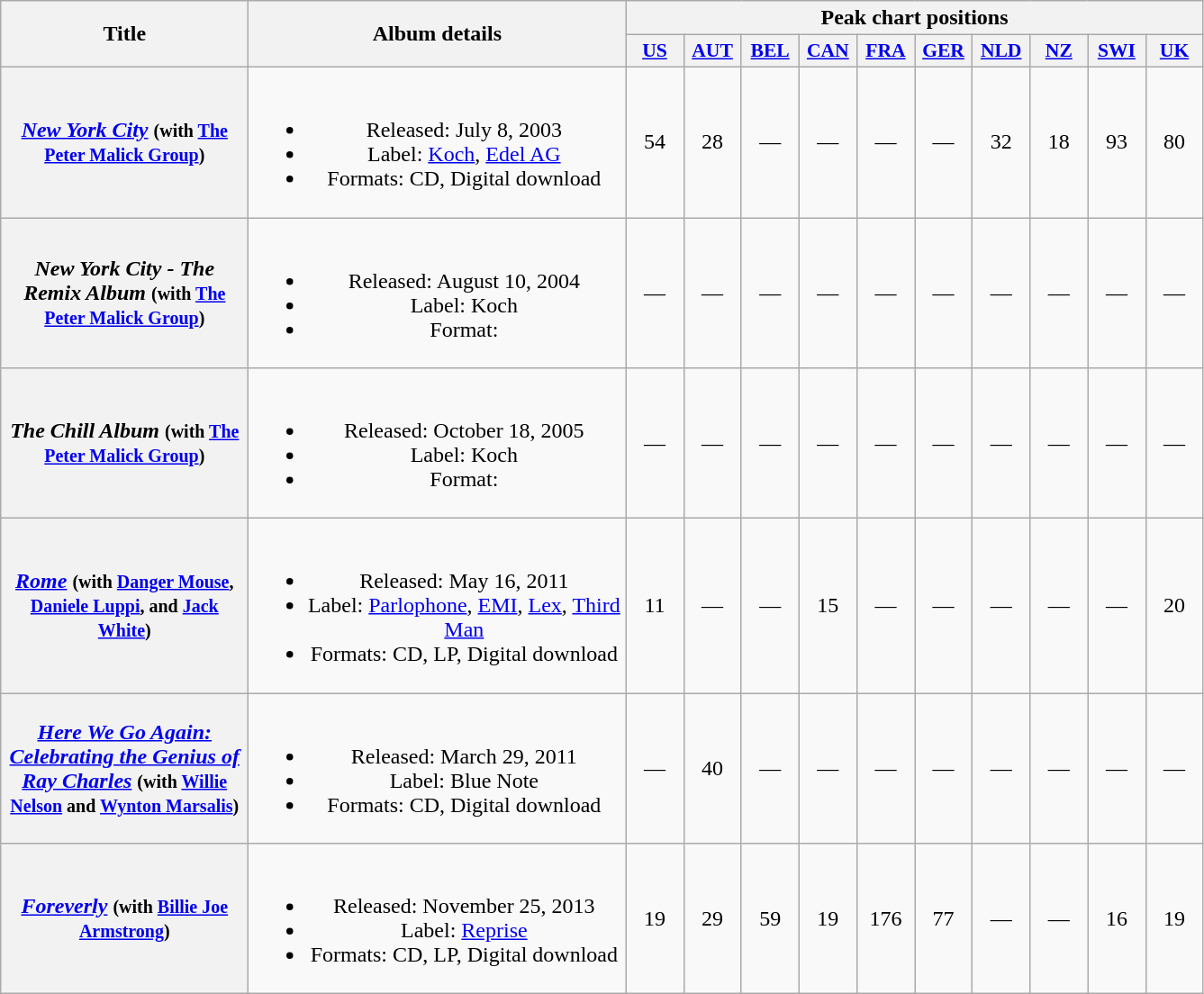<table class="wikitable plainrowheaders" style="text-align:center;">
<tr>
<th scope="col" rowspan="2" style="width:11em;">Title</th>
<th scope="col" rowspan="2" style="width:17em;">Album details</th>
<th scope="col" colspan="10">Peak chart positions</th>
</tr>
<tr>
<th scope="col" style="width:2.5em;font-size:90%;"><a href='#'>US</a><br></th>
<th scope="col" style="width:2.5em;font-size:90%;"><a href='#'>AUT</a><br></th>
<th scope="col" style="width:2.5em;font-size:90%;"><a href='#'>BEL</a><br></th>
<th scope="col" style="width:2.5em;font-size:90%;"><a href='#'>CAN</a><br></th>
<th scope="col" style="width:2.5em;font-size:90%;"><a href='#'>FRA</a><br></th>
<th scope="col" style="width:2.5em;font-size:90%;"><a href='#'>GER</a><br></th>
<th scope="col" style="width:2.5em;font-size:90%;"><a href='#'>NLD</a><br></th>
<th scope="col" style="width:2.5em;font-size:90%;"><a href='#'>NZ</a><br></th>
<th scope="col" style="width:2.5em;font-size:90%;"><a href='#'>SWI</a><br></th>
<th scope="col" style="width:2.5em;font-size:90%;"><a href='#'>UK</a><br></th>
</tr>
<tr>
<th scope="row"><em><a href='#'>New York City</a></em> <small>(with <a href='#'>The Peter Malick Group</a>)</small></th>
<td><br><ul><li>Released: July 8, 2003</li><li>Label: <a href='#'>Koch</a>, <a href='#'>Edel AG</a></li><li>Formats: CD, Digital download</li></ul></td>
<td>54</td>
<td>28</td>
<td>—</td>
<td>—</td>
<td>—</td>
<td>—</td>
<td>32</td>
<td>18</td>
<td>93</td>
<td>80</td>
</tr>
<tr>
<th scope="row"><em>New York City - The Remix Album</em> <small>(with <a href='#'>The Peter Malick Group</a>)</small></th>
<td><br><ul><li>Released: August 10, 2004</li><li>Label: Koch</li><li>Format:</li></ul></td>
<td>—</td>
<td>—</td>
<td>—</td>
<td>—</td>
<td>—</td>
<td>—</td>
<td>—</td>
<td>—</td>
<td>—</td>
<td>—</td>
</tr>
<tr>
<th scope="row"><em>The Chill Album</em> <small>(with <a href='#'>The Peter Malick Group</a>)</small></th>
<td><br><ul><li>Released: October 18, 2005</li><li>Label: Koch</li><li>Format:</li></ul></td>
<td>—</td>
<td>—</td>
<td>—</td>
<td>—</td>
<td>—</td>
<td>—</td>
<td>—</td>
<td>—</td>
<td>—</td>
<td>—</td>
</tr>
<tr>
<th scope="row"><em><a href='#'>Rome</a></em> <small>(with <a href='#'>Danger Mouse</a>, <a href='#'>Daniele Luppi</a>, and <a href='#'>Jack White</a>)</small></th>
<td><br><ul><li>Released: May 16, 2011</li><li>Label: <a href='#'>Parlophone</a>, <a href='#'>EMI</a>, <a href='#'>Lex</a>, <a href='#'>Third Man</a></li><li>Formats: CD, LP, Digital download</li></ul></td>
<td>11</td>
<td>—</td>
<td>—</td>
<td>15</td>
<td>—</td>
<td>—</td>
<td>—</td>
<td>—</td>
<td>—</td>
<td>20</td>
</tr>
<tr>
<th scope="row"><em><a href='#'>Here We Go Again: Celebrating the Genius of Ray Charles</a></em> <small> (with <a href='#'>Willie Nelson</a> and <a href='#'>Wynton Marsalis</a>)</small></th>
<td><br><ul><li>Released: March 29, 2011</li><li>Label: Blue Note</li><li>Formats: CD, Digital download</li></ul></td>
<td>—</td>
<td>40</td>
<td>—</td>
<td>—</td>
<td>—</td>
<td>—</td>
<td>—</td>
<td>—</td>
<td>—</td>
<td>—</td>
</tr>
<tr>
<th scope="row"><em><a href='#'>Foreverly</a></em> <small>(with <a href='#'>Billie Joe Armstrong</a>)</small></th>
<td><br><ul><li>Released: November 25, 2013</li><li>Label: <a href='#'>Reprise</a></li><li>Formats: CD, LP, Digital download</li></ul></td>
<td>19</td>
<td>29</td>
<td>59</td>
<td>19</td>
<td>176</td>
<td>77</td>
<td>—</td>
<td>—</td>
<td>16</td>
<td>19</td>
</tr>
</table>
